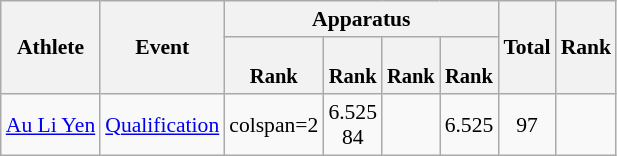<table class="wikitable" style="font-size:90%">
<tr>
<th rowspan=2>Athlete</th>
<th rowspan=2>Event</th>
<th colspan=4>Apparatus</th>
<th rowspan=2>Total</th>
<th rowspan=2>Rank</th>
</tr>
<tr style="font-size:95%">
<th><br>Rank</th>
<th><br>Rank</th>
<th><br>Rank</th>
<th><br>Rank</th>
</tr>
<tr align=center>
<td align=left><a href='#'>Au Li Yen</a></td>
<td align=left><a href='#'>Qualification</a></td>
<td>colspan=2 </td>
<td>6.525<br>84</td>
<td></td>
<td>6.525</td>
<td>97</td>
</tr>
</table>
